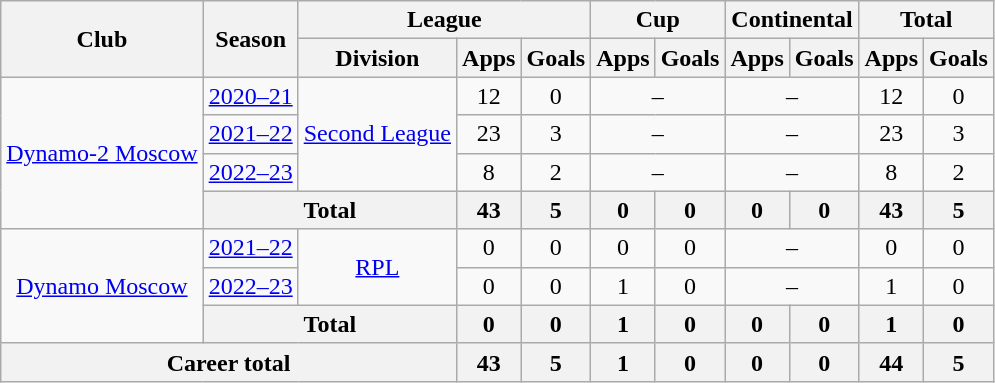<table class="wikitable" style="text-align: center;">
<tr>
<th rowspan=2>Club</th>
<th rowspan=2>Season</th>
<th colspan=3>League</th>
<th colspan=2>Cup</th>
<th colspan=2>Continental</th>
<th colspan=2>Total</th>
</tr>
<tr>
<th>Division</th>
<th>Apps</th>
<th>Goals</th>
<th>Apps</th>
<th>Goals</th>
<th>Apps</th>
<th>Goals</th>
<th>Apps</th>
<th>Goals</th>
</tr>
<tr>
<td rowspan="4"><a href='#'>Dynamo-2 Moscow</a></td>
<td><a href='#'>2020–21</a></td>
<td rowspan="3"><a href='#'>Second League</a></td>
<td>12</td>
<td>0</td>
<td colspan=2>–</td>
<td colspan=2>–</td>
<td>12</td>
<td>0</td>
</tr>
<tr>
<td><a href='#'>2021–22</a></td>
<td>23</td>
<td>3</td>
<td colspan=2>–</td>
<td colspan=2>–</td>
<td>23</td>
<td>3</td>
</tr>
<tr>
<td><a href='#'>2022–23</a></td>
<td>8</td>
<td>2</td>
<td colspan=2>–</td>
<td colspan=2>–</td>
<td>8</td>
<td>2</td>
</tr>
<tr>
<th colspan=2>Total</th>
<th>43</th>
<th>5</th>
<th>0</th>
<th>0</th>
<th>0</th>
<th>0</th>
<th>43</th>
<th>5</th>
</tr>
<tr>
<td rowspan="3"><a href='#'>Dynamo Moscow</a></td>
<td><a href='#'>2021–22</a></td>
<td rowspan="2"><a href='#'>RPL</a></td>
<td>0</td>
<td>0</td>
<td>0</td>
<td>0</td>
<td colspan=2>–</td>
<td>0</td>
<td>0</td>
</tr>
<tr>
<td><a href='#'>2022–23</a></td>
<td>0</td>
<td>0</td>
<td>1</td>
<td>0</td>
<td colspan=2>–</td>
<td>1</td>
<td>0</td>
</tr>
<tr>
<th colspan=2>Total</th>
<th>0</th>
<th>0</th>
<th>1</th>
<th>0</th>
<th>0</th>
<th>0</th>
<th>1</th>
<th>0</th>
</tr>
<tr>
<th colspan=3>Career total</th>
<th>43</th>
<th>5</th>
<th>1</th>
<th>0</th>
<th>0</th>
<th>0</th>
<th>44</th>
<th>5</th>
</tr>
</table>
